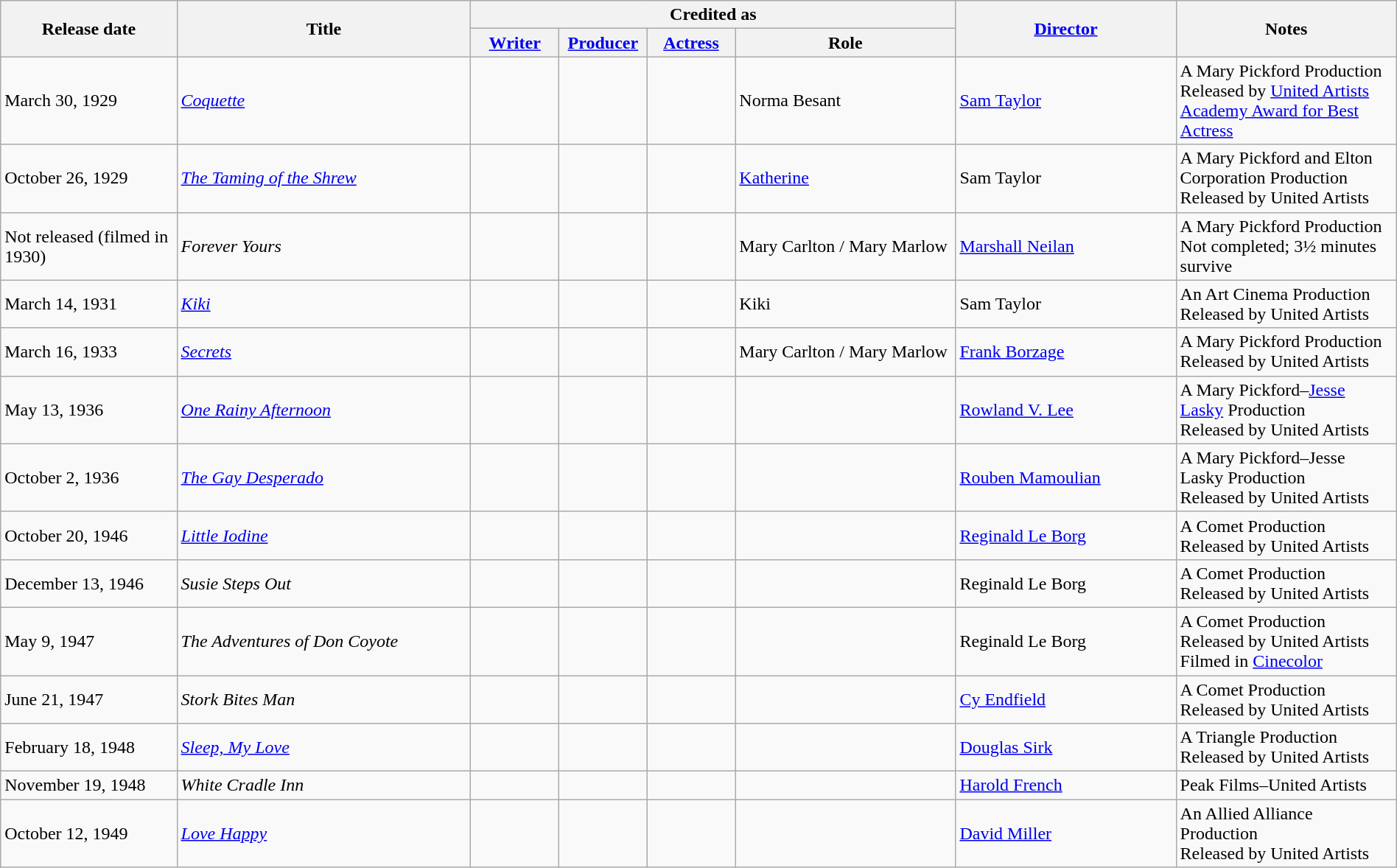<table class="wikitable sortable sticky-header-multi" style="width: 100%; margin-right: 0;">
<tr>
<th scope="col" width="12%" rowspan="2">Release date</th>
<th scope="col" width="20%" rowspan="2">Title</th>
<th scope="col" colspan="4">Credited as</th>
<th scope="col" width="15%" rowspan="2"><a href='#'>Director</a></th>
<th scope="col" width="15%" rowspan="2">Notes</th>
</tr>
<tr>
<th width="6%"><a href='#'>Writer</a></th>
<th width="6%"><a href='#'>Producer</a></th>
<th width="6%"><a href='#'>Actress</a></th>
<th width="15%">Role</th>
</tr>
<tr>
<td>March 30, 1929</td>
<td scope="row"><em><a href='#'>Coquette</a></em></td>
<td></td>
<td></td>
<td></td>
<td>Norma Besant</td>
<td><a href='#'>Sam Taylor</a></td>
<td>A Mary Pickford Production<br>Released by <a href='#'>United Artists</a><br><a href='#'>Academy Award for Best Actress</a></td>
</tr>
<tr>
<td>October 26, 1929</td>
<td scope="row" data-sort-value="Taming of the Shrew, The"><em><a href='#'>The Taming of the Shrew</a></em></td>
<td></td>
<td></td>
<td></td>
<td><a href='#'>Katherine</a></td>
<td>Sam Taylor</td>
<td>A Mary Pickford and Elton Corporation Production<br>Released by United Artists</td>
</tr>
<tr>
<td>Not released (filmed in 1930)</td>
<td scope="row"><em>Forever Yours</em></td>
<td></td>
<td></td>
<td></td>
<td>Mary Carlton / Mary Marlow</td>
<td><a href='#'>Marshall Neilan</a></td>
<td>A Mary Pickford Production<br>Not completed; 3½ minutes survive</td>
</tr>
<tr>
<td>March 14, 1931</td>
<td scope="row"><em><a href='#'>Kiki</a></em></td>
<td></td>
<td align=center bgcolor=></td>
<td></td>
<td>Kiki</td>
<td>Sam Taylor</td>
<td>An Art Cinema Production<br>Released by United Artists</td>
</tr>
<tr>
<td>March 16, 1933</td>
<td scope="row"><em><a href='#'>Secrets</a></em></td>
<td></td>
<td></td>
<td></td>
<td>Mary Carlton / Mary Marlow</td>
<td><a href='#'>Frank Borzage</a></td>
<td>A Mary Pickford Production<br>Released by United Artists</td>
</tr>
<tr>
<td>May 13, 1936</td>
<td scope="row"><em><a href='#'>One Rainy Afternoon</a></em></td>
<td></td>
<td></td>
<td></td>
<td></td>
<td><a href='#'>Rowland V. Lee</a></td>
<td>A Mary Pickford–<a href='#'>Jesse Lasky</a> Production<br>Released by United Artists</td>
</tr>
<tr>
<td>October 2, 1936</td>
<td scope="row" data-sort-value="Gay Desperado, The"><em><a href='#'>The Gay Desperado</a></em></td>
<td></td>
<td></td>
<td></td>
<td></td>
<td><a href='#'>Rouben Mamoulian</a></td>
<td>A Mary Pickford–Jesse Lasky Production<br>Released by United Artists</td>
</tr>
<tr>
<td>October 20, 1946</td>
<td scope="row"><em><a href='#'>Little Iodine</a></em></td>
<td></td>
<td></td>
<td></td>
<td></td>
<td><a href='#'>Reginald Le Borg</a></td>
<td>A Comet Production<br>Released by United Artists</td>
</tr>
<tr>
<td>December 13, 1946</td>
<td scope="row"><em>Susie Steps Out</em></td>
<td></td>
<td></td>
<td></td>
<td></td>
<td>Reginald Le Borg</td>
<td>A Comet Production<br>Released by United Artists</td>
</tr>
<tr>
<td>May 9, 1947</td>
<td scope="row" data-sort-value="Adventures of Don Coyote, The"><em>The Adventures of Don Coyote</em></td>
<td></td>
<td></td>
<td></td>
<td></td>
<td>Reginald Le Borg</td>
<td>A Comet Production<br>Released by United Artists<br>Filmed in <a href='#'>Cinecolor</a></td>
</tr>
<tr>
<td>June 21, 1947</td>
<td scope="row"><em>Stork Bites Man</em></td>
<td></td>
<td></td>
<td></td>
<td></td>
<td><a href='#'>Cy Endfield</a></td>
<td>A Comet Production<br>Released by United Artists</td>
</tr>
<tr>
<td>February 18, 1948</td>
<td scope="row"><em><a href='#'>Sleep, My Love</a></em></td>
<td></td>
<td></td>
<td></td>
<td></td>
<td><a href='#'>Douglas Sirk</a></td>
<td>A Triangle Production<br>Released by United Artists</td>
</tr>
<tr>
<td>November 19, 1948</td>
<td scope="row"><em>White Cradle Inn</em></td>
<td></td>
<td></td>
<td></td>
<td></td>
<td><a href='#'>Harold French</a></td>
<td>Peak Films–United Artists</td>
</tr>
<tr>
<td>October 12, 1949</td>
<td scope="row"><em><a href='#'>Love Happy</a></em></td>
<td></td>
<td></td>
<td></td>
<td></td>
<td><a href='#'>David Miller</a></td>
<td>An Allied Alliance Production<br>Released by United Artists</td>
</tr>
</table>
